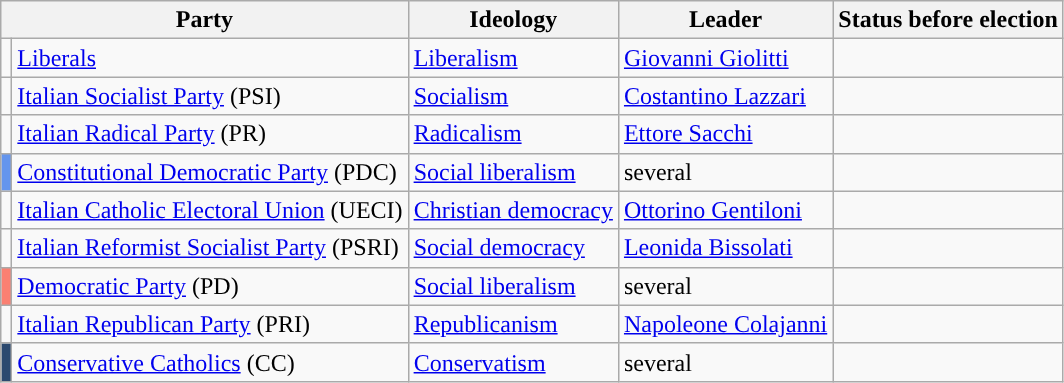<table class=wikitable>
<tr>
<th colspan=2>Party</th>
<th>Ideology</th>
<th>Leader</th>
<th>Status before election</th>
</tr>
<tr>
<td></td>
<td><a href='#'>Liberals</a></td>
<td><a href='#'>Liberalism</a></td>
<td><a href='#'>Giovanni Giolitti</a></td>
<td></td>
</tr>
<tr>
<td></td>
<td><a href='#'>Italian Socialist Party</a> (PSI)</td>
<td><a href='#'>Socialism</a></td>
<td><a href='#'>Costantino Lazzari</a></td>
<td></td>
</tr>
<tr>
<td></td>
<td><a href='#'>Italian Radical Party</a> (PR)</td>
<td><a href='#'>Radicalism</a></td>
<td><a href='#'>Ettore Sacchi</a></td>
<td></td>
</tr>
<tr>
<td bgcolor="#6495ed"></td>
<td><a href='#'>Constitutional Democratic Party</a> (PDC)</td>
<td><a href='#'>Social liberalism</a></td>
<td>several</td>
<td></td>
</tr>
<tr>
<td></td>
<td><a href='#'>Italian Catholic Electoral Union</a> (UECI)</td>
<td><a href='#'>Christian democracy</a></td>
<td><a href='#'>Ottorino Gentiloni</a></td>
<td></td>
</tr>
<tr>
<td></td>
<td><a href='#'>Italian Reformist Socialist Party</a> (PSRI)</td>
<td><a href='#'>Social democracy</a></td>
<td><a href='#'>Leonida Bissolati</a></td>
<td></td>
</tr>
<tr>
<td bgcolor="salmon"></td>
<td><a href='#'>Democratic Party</a> (PD)</td>
<td><a href='#'>Social liberalism</a></td>
<td>several</td>
<td></td>
</tr>
<tr>
<td></td>
<td><a href='#'>Italian Republican Party</a> (PRI)</td>
<td><a href='#'>Republicanism</a></td>
<td><a href='#'>Napoleone Colajanni</a></td>
<td></td>
</tr>
<tr>
<td bgcolor="#2B496F"></td>
<td><a href='#'>Conservative Catholics</a> (CC)</td>
<td><a href='#'>Conservatism</a></td>
<td>several</td>
<td></td>
</tr>
</table>
